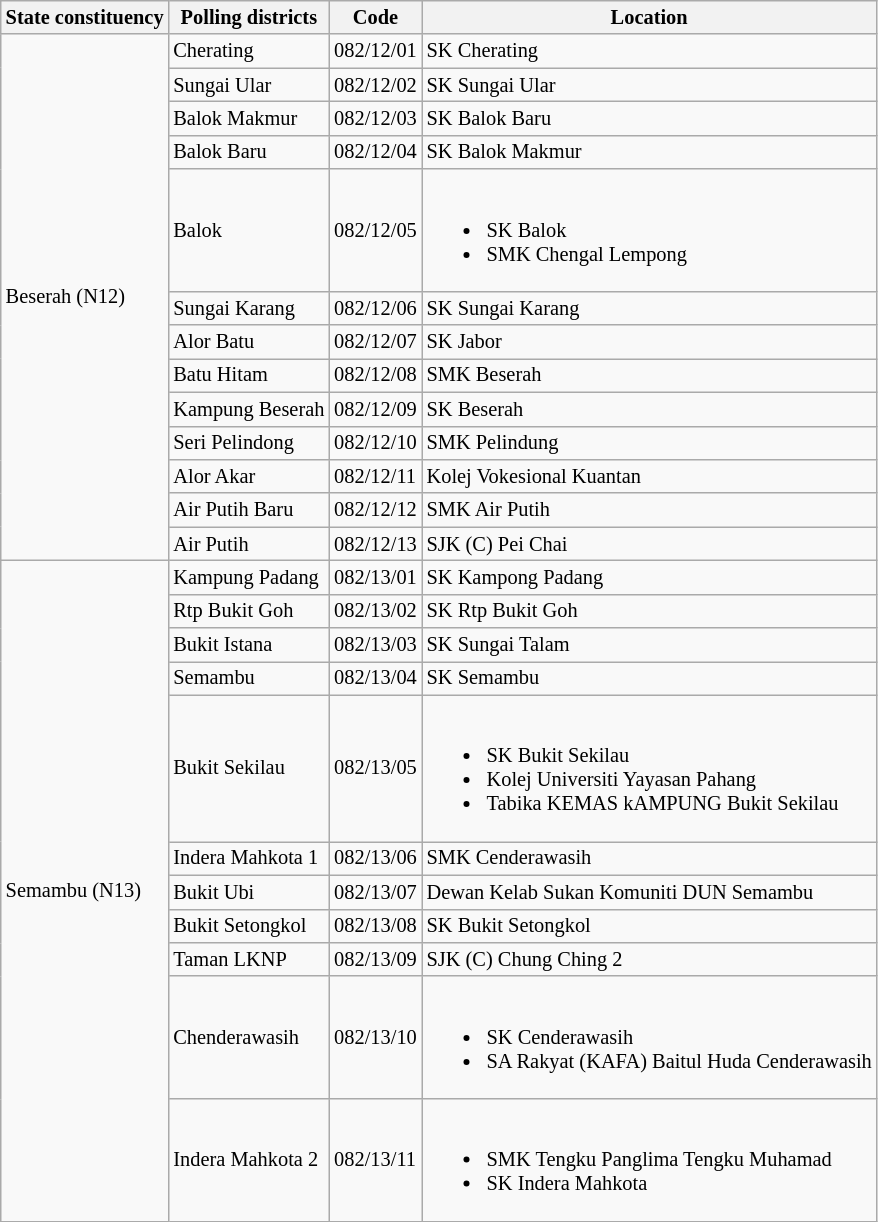<table class="wikitable sortable mw-collapsible" style="white-space:nowrap;font-size:85%">
<tr>
<th>State constituency</th>
<th>Polling districts</th>
<th>Code</th>
<th>Location</th>
</tr>
<tr>
<td rowspan="13">Beserah (N12)</td>
<td>Cherating</td>
<td>082/12/01</td>
<td>SK Cherating</td>
</tr>
<tr>
<td>Sungai Ular</td>
<td>082/12/02</td>
<td>SK Sungai Ular</td>
</tr>
<tr>
<td>Balok Makmur</td>
<td>082/12/03</td>
<td>SK Balok Baru</td>
</tr>
<tr>
<td>Balok Baru</td>
<td>082/12/04</td>
<td>SK Balok Makmur</td>
</tr>
<tr>
<td>Balok</td>
<td>082/12/05</td>
<td><br><ul><li>SK Balok</li><li>SMK Chengal Lempong</li></ul></td>
</tr>
<tr>
<td>Sungai Karang</td>
<td>082/12/06</td>
<td>SK Sungai Karang</td>
</tr>
<tr>
<td>Alor Batu</td>
<td>082/12/07</td>
<td>SK Jabor</td>
</tr>
<tr>
<td>Batu Hitam</td>
<td>082/12/08</td>
<td>SMK Beserah</td>
</tr>
<tr>
<td>Kampung Beserah</td>
<td>082/12/09</td>
<td>SK Beserah</td>
</tr>
<tr>
<td>Seri Pelindong</td>
<td>082/12/10</td>
<td>SMK Pelindung</td>
</tr>
<tr>
<td>Alor Akar</td>
<td>082/12/11</td>
<td>Kolej Vokesional Kuantan</td>
</tr>
<tr>
<td>Air Putih Baru</td>
<td>082/12/12</td>
<td>SMK Air Putih</td>
</tr>
<tr>
<td>Air Putih</td>
<td>082/12/13</td>
<td>SJK (C) Pei Chai</td>
</tr>
<tr>
<td rowspan="11">Semambu (N13)</td>
<td>Kampung Padang</td>
<td>082/13/01</td>
<td>SK Kampong Padang</td>
</tr>
<tr>
<td>Rtp Bukit Goh</td>
<td>082/13/02</td>
<td>SK Rtp Bukit Goh</td>
</tr>
<tr>
<td>Bukit Istana</td>
<td>082/13/03</td>
<td>SK Sungai Talam</td>
</tr>
<tr>
<td>Semambu</td>
<td>082/13/04</td>
<td>SK Semambu</td>
</tr>
<tr>
<td>Bukit Sekilau</td>
<td>082/13/05</td>
<td><br><ul><li>SK Bukit Sekilau</li><li>Kolej Universiti Yayasan Pahang</li><li>Tabika KEMAS kAMPUNG Bukit Sekilau</li></ul></td>
</tr>
<tr>
<td>Indera Mahkota 1</td>
<td>082/13/06</td>
<td>SMK Cenderawasih</td>
</tr>
<tr>
<td>Bukit Ubi</td>
<td>082/13/07</td>
<td>Dewan Kelab Sukan Komuniti DUN Semambu</td>
</tr>
<tr>
<td>Bukit Setongkol</td>
<td>082/13/08</td>
<td>SK Bukit Setongkol</td>
</tr>
<tr>
<td>Taman LKNP</td>
<td>082/13/09</td>
<td>SJK (C) Chung Ching 2</td>
</tr>
<tr>
<td>Chenderawasih</td>
<td>082/13/10</td>
<td><br><ul><li>SK Cenderawasih</li><li>SA Rakyat (KAFA) Baitul Huda Cenderawasih</li></ul></td>
</tr>
<tr>
<td>Indera Mahkota 2</td>
<td>082/13/11</td>
<td><br><ul><li>SMK Tengku Panglima Tengku Muhamad</li><li>SK Indera Mahkota</li></ul></td>
</tr>
</table>
